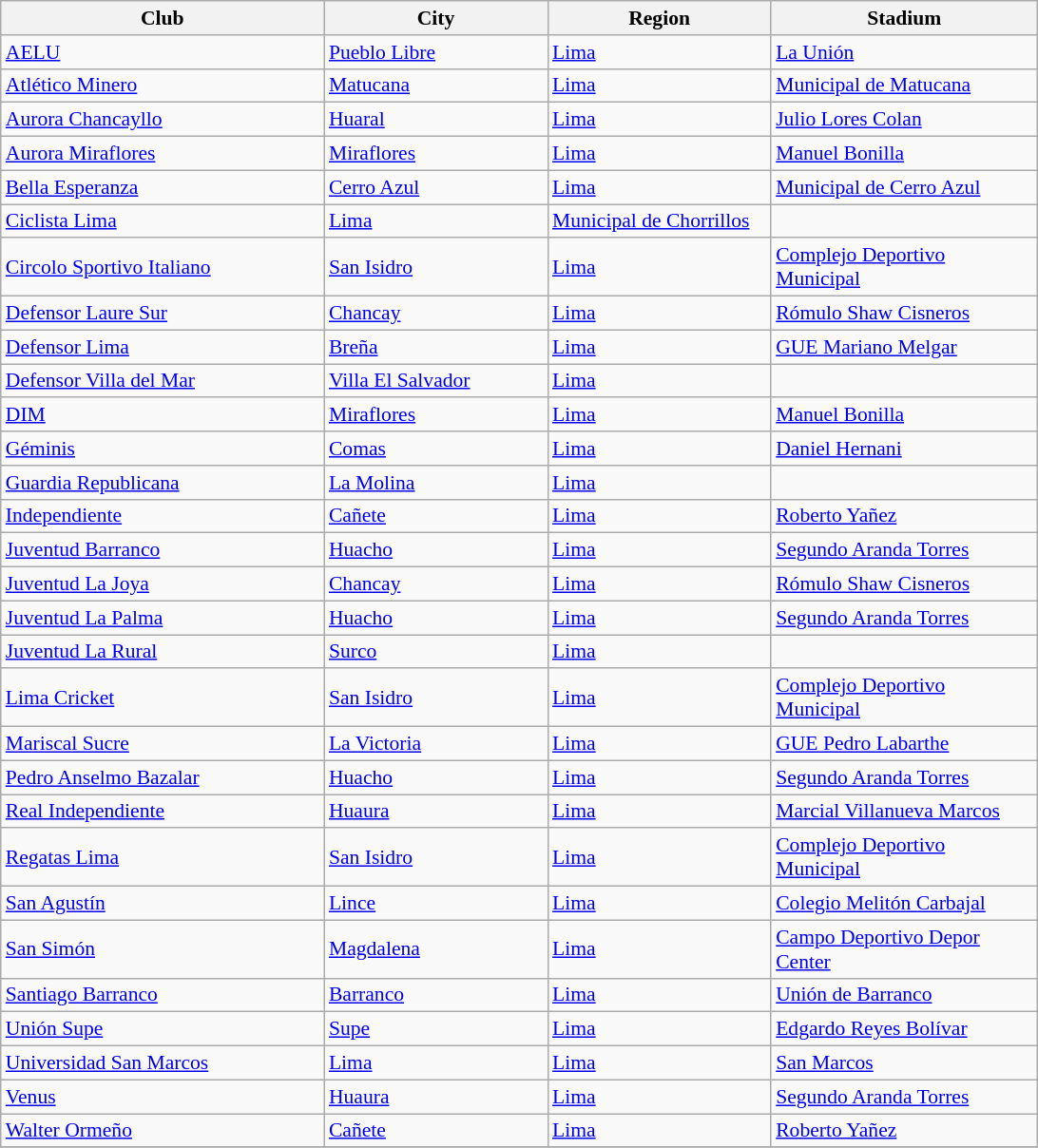<table class="wikitable sortable" style="font-size:90%">
<tr>
<th width=220px>Club</th>
<th width=150px>City</th>
<th width=150px>Region</th>
<th width=180px>Stadium</th>
</tr>
<tr>
<td><a href='#'>AELU</a></td>
<td><a href='#'>Pueblo Libre</a></td>
<td><a href='#'>Lima</a></td>
<td><a href='#'>La Unión</a></td>
</tr>
<tr>
<td><a href='#'>Atlético Minero</a></td>
<td><a href='#'>Matucana</a></td>
<td><a href='#'>Lima</a></td>
<td><a href='#'>Municipal de Matucana</a></td>
</tr>
<tr>
<td><a href='#'>Aurora Chancayllo</a></td>
<td><a href='#'>Huaral</a></td>
<td><a href='#'>Lima</a></td>
<td><a href='#'>Julio Lores Colan</a></td>
</tr>
<tr>
<td><a href='#'>Aurora Miraflores</a></td>
<td><a href='#'>Miraflores</a></td>
<td><a href='#'>Lima</a></td>
<td><a href='#'>Manuel Bonilla</a></td>
</tr>
<tr>
<td><a href='#'>Bella Esperanza</a></td>
<td><a href='#'>Cerro Azul</a></td>
<td><a href='#'>Lima</a></td>
<td><a href='#'>Municipal de Cerro Azul</a></td>
</tr>
<tr>
<td><a href='#'>Ciclista Lima</a></td>
<td><a href='#'>Lima</a></td>
<td><a href='#'>Municipal de Chorrillos</a></td>
</tr>
<tr>
<td><a href='#'>Circolo Sportivo Italiano</a></td>
<td><a href='#'>San Isidro</a></td>
<td><a href='#'>Lima</a></td>
<td><a href='#'>Complejo Deportivo Municipal</a></td>
</tr>
<tr>
<td><a href='#'>Defensor Laure Sur</a></td>
<td><a href='#'>Chancay</a></td>
<td><a href='#'>Lima</a></td>
<td><a href='#'>Rómulo Shaw Cisneros</a></td>
</tr>
<tr>
<td><a href='#'>Defensor Lima</a></td>
<td><a href='#'>Breña</a></td>
<td><a href='#'>Lima</a></td>
<td><a href='#'>GUE Mariano Melgar</a></td>
</tr>
<tr>
<td><a href='#'>Defensor Villa del Mar</a></td>
<td><a href='#'>Villa El Salvador</a></td>
<td><a href='#'>Lima</a></td>
<td></td>
</tr>
<tr>
<td><a href='#'>DIM</a></td>
<td><a href='#'>Miraflores</a></td>
<td><a href='#'>Lima</a></td>
<td><a href='#'>Manuel Bonilla</a></td>
</tr>
<tr>
<td><a href='#'>Géminis</a></td>
<td><a href='#'>Comas</a></td>
<td><a href='#'>Lima</a></td>
<td><a href='#'>Daniel Hernani</a></td>
</tr>
<tr>
<td><a href='#'>Guardia Republicana</a></td>
<td><a href='#'>La Molina</a></td>
<td><a href='#'>Lima</a></td>
<td></td>
</tr>
<tr>
<td><a href='#'>Independiente</a></td>
<td><a href='#'>Cañete</a></td>
<td><a href='#'>Lima</a></td>
<td><a href='#'>Roberto Yañez</a></td>
</tr>
<tr>
<td><a href='#'>Juventud Barranco</a></td>
<td><a href='#'>Huacho</a></td>
<td><a href='#'>Lima</a></td>
<td><a href='#'>Segundo Aranda Torres</a></td>
</tr>
<tr>
<td><a href='#'>Juventud La Joya</a></td>
<td><a href='#'>Chancay</a></td>
<td><a href='#'>Lima</a></td>
<td><a href='#'>Rómulo Shaw Cisneros</a></td>
</tr>
<tr>
<td><a href='#'>Juventud La Palma</a></td>
<td><a href='#'>Huacho</a></td>
<td><a href='#'>Lima</a></td>
<td><a href='#'>Segundo Aranda Torres</a></td>
</tr>
<tr>
<td><a href='#'>Juventud La Rural</a></td>
<td><a href='#'>Surco</a></td>
<td><a href='#'>Lima</a></td>
<td></td>
</tr>
<tr>
<td><a href='#'>Lima Cricket</a></td>
<td><a href='#'>San Isidro</a></td>
<td><a href='#'>Lima</a></td>
<td><a href='#'>Complejo Deportivo Municipal</a></td>
</tr>
<tr>
<td><a href='#'>Mariscal Sucre</a></td>
<td><a href='#'>La Victoria</a></td>
<td><a href='#'>Lima</a></td>
<td><a href='#'>GUE Pedro Labarthe</a></td>
</tr>
<tr>
<td><a href='#'>Pedro Anselmo Bazalar</a></td>
<td><a href='#'>Huacho</a></td>
<td><a href='#'>Lima</a></td>
<td><a href='#'>Segundo Aranda Torres</a></td>
</tr>
<tr>
<td><a href='#'>Real Independiente</a></td>
<td><a href='#'>Huaura</a></td>
<td><a href='#'>Lima</a></td>
<td><a href='#'>Marcial Villanueva Marcos</a></td>
</tr>
<tr>
<td><a href='#'>Regatas Lima</a></td>
<td><a href='#'>San Isidro</a></td>
<td><a href='#'>Lima</a></td>
<td><a href='#'>Complejo Deportivo Municipal</a></td>
</tr>
<tr>
<td><a href='#'>San Agustín</a></td>
<td><a href='#'>Lince</a></td>
<td><a href='#'>Lima</a></td>
<td><a href='#'>Colegio Melitón Carbajal</a></td>
</tr>
<tr>
<td><a href='#'>San Simón</a></td>
<td><a href='#'>Magdalena</a></td>
<td><a href='#'>Lima</a></td>
<td><a href='#'>Campo Deportivo Depor Center</a></td>
</tr>
<tr>
<td><a href='#'>Santiago Barranco</a></td>
<td><a href='#'>Barranco</a></td>
<td><a href='#'>Lima</a></td>
<td><a href='#'>Unión de Barranco</a></td>
</tr>
<tr>
<td><a href='#'>Unión Supe</a></td>
<td><a href='#'>Supe</a></td>
<td><a href='#'>Lima</a></td>
<td><a href='#'>Edgardo Reyes Bolívar</a></td>
</tr>
<tr>
<td><a href='#'>Universidad San Marcos</a></td>
<td><a href='#'>Lima</a></td>
<td><a href='#'>Lima</a></td>
<td><a href='#'>San Marcos</a></td>
</tr>
<tr>
<td><a href='#'>Venus</a></td>
<td><a href='#'>Huaura</a></td>
<td><a href='#'>Lima</a></td>
<td><a href='#'>Segundo Aranda Torres</a></td>
</tr>
<tr>
<td><a href='#'>Walter Ormeño</a></td>
<td><a href='#'>Cañete</a></td>
<td><a href='#'>Lima</a></td>
<td><a href='#'>Roberto Yañez</a></td>
</tr>
<tr>
</tr>
</table>
